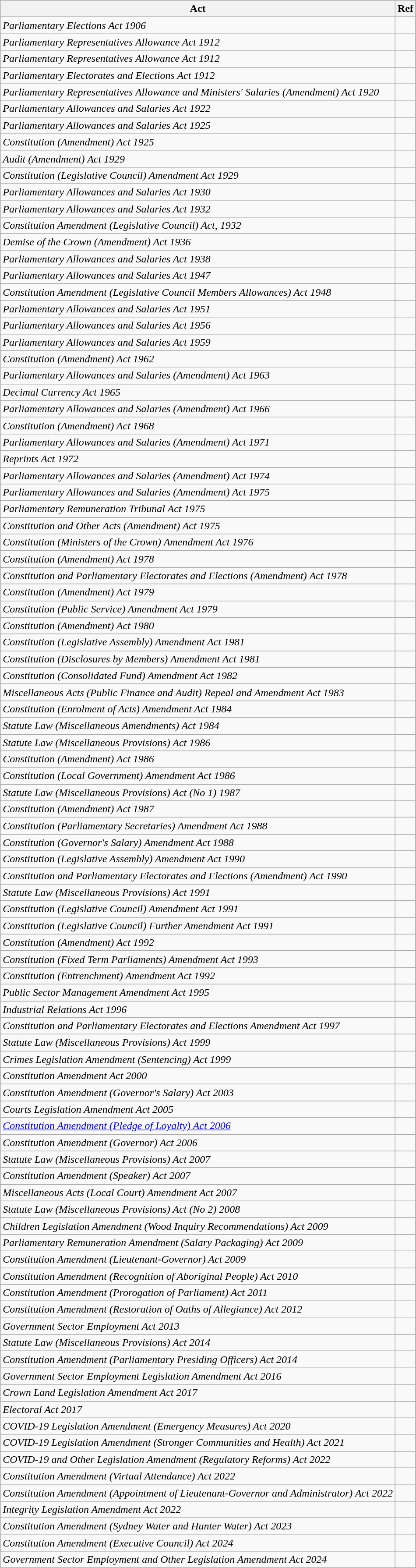<table class="wikitable mw-collapsible mw-collapsed">
<tr>
<th>Act</th>
<th>Ref</th>
</tr>
<tr>
<td><em>Parliamentary Elections Act 1906</em></td>
<td></td>
</tr>
<tr>
<td><em>Parliamentary Representatives Allowance Act 1912</em></td>
<td></td>
</tr>
<tr>
<td><em>Parliamentary Representatives Allowance Act 1912</em></td>
<td></td>
</tr>
<tr>
<td><em>Parliamentary Electorates and Elections Act 1912</em></td>
<td></td>
</tr>
<tr>
<td><em>Parliamentary Representatives Allowance and Ministers' Salaries (Amendment) Act 1920</em></td>
<td></td>
</tr>
<tr>
<td><em>Parliamentary Allowances and Salaries Act 1922</em></td>
<td></td>
</tr>
<tr>
<td><em>Parliamentary Allowances and Salaries Act 1925</em></td>
<td></td>
</tr>
<tr>
<td><em>Constitution (Amendment) Act 1925</em></td>
<td></td>
</tr>
<tr>
<td><em>Audit (Amendment) Act 1929</em></td>
<td></td>
</tr>
<tr>
<td><em>Constitution (Legislative Council) Amendment Act 1929</em></td>
<td></td>
</tr>
<tr>
<td><em>Parliamentary Allowances and Salaries Act 1930</em></td>
<td></td>
</tr>
<tr>
<td><em>Parliamentary Allowances and Salaries Act 1932</em></td>
<td></td>
</tr>
<tr>
<td><em>Constitution Amendment (Legislative Council) Act, 1932</em></td>
<td></td>
</tr>
<tr>
<td><em>Demise of the Crown (Amendment) Act 1936</em></td>
<td></td>
</tr>
<tr>
<td><em>Parliamentary Allowances and Salaries Act 1938</em></td>
<td></td>
</tr>
<tr>
<td><em>Parliamentary Allowances and Salaries Act 1947</em></td>
<td></td>
</tr>
<tr>
<td><em>Constitution Amendment (Legislative Council Members Allowances) Act 1948</em></td>
<td></td>
</tr>
<tr>
<td><em>Parliamentary Allowances and Salaries Act 1951</em></td>
<td></td>
</tr>
<tr>
<td><em>Parliamentary Allowances and Salaries Act 1956</em></td>
<td></td>
</tr>
<tr>
<td><em>Parliamentary Allowances and Salaries Act 1959</em></td>
<td></td>
</tr>
<tr>
<td><em>Constitution (Amendment) Act 1962</em></td>
<td></td>
</tr>
<tr>
<td><em>Parliamentary Allowances and Salaries (Amendment) Act 1963</em></td>
<td></td>
</tr>
<tr>
<td><em>Decimal Currency Act 1965</em></td>
<td></td>
</tr>
<tr>
<td><em>Parliamentary Allowances and Salaries (Amendment) Act 1966</em></td>
<td></td>
</tr>
<tr>
<td><em>Constitution (Amendment) Act 1968</em></td>
<td></td>
</tr>
<tr>
<td><em>Parliamentary Allowances and Salaries (Amendment) Act 1971</em></td>
<td></td>
</tr>
<tr>
<td><em>Reprints Act 1972</em></td>
<td></td>
</tr>
<tr>
<td><em>Parliamentary Allowances and Salaries (Amendment) Act 1974</em></td>
<td></td>
</tr>
<tr>
<td><em>Parliamentary Allowances and Salaries (Amendment) Act 1975</em></td>
<td></td>
</tr>
<tr>
<td><em>Parliamentary Remuneration Tribunal Act 1975</em></td>
<td></td>
</tr>
<tr>
<td><em>Constitution and Other Acts (Amendment) Act 1975</em></td>
<td></td>
</tr>
<tr>
<td><em>Constitution (Ministers of the Crown) Amendment Act 1976</em></td>
<td></td>
</tr>
<tr>
<td><em>Constitution (Amendment) Act 1978</em></td>
<td></td>
</tr>
<tr>
<td><em>Constitution and Parliamentary Electorates and Elections (Amendment) Act 1978</em></td>
<td></td>
</tr>
<tr>
<td><em>Constitution (Amendment) Act 1979</em></td>
<td></td>
</tr>
<tr>
<td><em>Constitution (Public Service) Amendment Act 1979</em></td>
<td></td>
</tr>
<tr>
<td><em>Constitution (Amendment) Act 1980</em></td>
<td></td>
</tr>
<tr>
<td><em>Constitution (Legislative Assembly) Amendment Act 1981</em></td>
<td></td>
</tr>
<tr>
<td><em>Constitution (Disclosures by Members) Amendment Act 1981</em></td>
<td></td>
</tr>
<tr>
<td><em>Constitution (Consolidated Fund) Amendment Act 1982</em></td>
<td></td>
</tr>
<tr>
<td><em>Miscellaneous Acts (Public Finance and Audit) Repeal and Amendment Act 1983</em></td>
<td></td>
</tr>
<tr>
<td><em>Constitution (Enrolment of Acts) Amendment Act 1984</em></td>
<td></td>
</tr>
<tr>
<td><em>Statute Law (Miscellaneous Amendments) Act 1984</em></td>
<td></td>
</tr>
<tr>
<td><em>Statute Law (Miscellaneous Provisions) Act 1986</em></td>
<td></td>
</tr>
<tr>
<td><em>Constitution (Amendment) Act 1986</em></td>
<td></td>
</tr>
<tr>
<td><em>Constitution (Local Government) Amendment Act 1986</em></td>
<td></td>
</tr>
<tr>
<td><em>Statute Law (Miscellaneous Provisions) Act (No 1) 1987</em></td>
<td></td>
</tr>
<tr>
<td><em>Constitution (Amendment) Act 1987</em></td>
<td></td>
</tr>
<tr>
<td><em>Constitution (Parliamentary Secretaries) Amendment Act 1988</em></td>
<td></td>
</tr>
<tr>
<td><em>Constitution (Governor's Salary) Amendment Act 1988</em></td>
<td></td>
</tr>
<tr>
<td><em>Constitution (Legislative Assembly) Amendment Act 1990</em></td>
<td></td>
</tr>
<tr>
<td><em>Constitution and Parliamentary Electorates and Elections (Amendment) Act 1990</em></td>
<td></td>
</tr>
<tr>
<td><em>Statute Law (Miscellaneous Provisions) Act 1991</em></td>
<td></td>
</tr>
<tr>
<td><em>Constitution (Legislative Council) Amendment Act 1991</em></td>
<td></td>
</tr>
<tr>
<td><em>Constitution (Legislative Council) Further Amendment Act 1991</em></td>
<td></td>
</tr>
<tr>
<td><em>Constitution (Amendment) Act 1992</em></td>
<td></td>
</tr>
<tr>
<td><em>Constitution (Fixed Term Parliaments) Amendment Act 1993</em></td>
<td></td>
</tr>
<tr>
<td><em>Constitution (Entrenchment) Amendment Act 1992</em></td>
<td></td>
</tr>
<tr>
<td><em>Public Sector Management Amendment Act 1995</em></td>
<td></td>
</tr>
<tr>
<td><em>Industrial Relations Act 1996</em></td>
<td></td>
</tr>
<tr>
<td><em>Constitution and Parliamentary Electorates and Elections Amendment Act 1997</em></td>
<td></td>
</tr>
<tr>
<td><em>Statute Law (Miscellaneous Provisions) Act 1999</em></td>
<td></td>
</tr>
<tr>
<td><em>Crimes Legislation Amendment (Sentencing) Act 1999</em></td>
<td></td>
</tr>
<tr>
<td><em>Constitution Amendment Act 2000</em></td>
<td></td>
</tr>
<tr>
<td><em>Constitution Amendment (Governor's Salary) Act 2003</em></td>
<td></td>
</tr>
<tr>
<td><em>Courts Legislation Amendment Act 2005</em></td>
<td></td>
</tr>
<tr>
<td><em><a href='#'>Constitution Amendment (Pledge of Loyalty) Act 2006</a></em></td>
<td></td>
</tr>
<tr>
<td><em>Constitution Amendment (Governor) Act 2006</em></td>
<td></td>
</tr>
<tr>
<td><em>Statute Law (Miscellaneous Provisions) Act 2007</em></td>
<td></td>
</tr>
<tr>
<td><em>Constitution Amendment (Speaker) Act 2007</em></td>
<td></td>
</tr>
<tr>
<td><em>Miscellaneous Acts (Local Court) Amendment Act 2007</em></td>
<td></td>
</tr>
<tr>
<td><em>Statute Law (Miscellaneous Provisions) Act (No 2) 2008</em></td>
<td></td>
</tr>
<tr>
<td><em>Children Legislation Amendment (Wood Inquiry Recommendations) Act 2009</em></td>
<td></td>
</tr>
<tr>
<td><em>Parliamentary Remuneration Amendment (Salary Packaging) Act 2009</em></td>
<td></td>
</tr>
<tr>
<td><em>Constitution Amendment (Lieutenant-Governor) Act 2009</em></td>
<td></td>
</tr>
<tr>
<td><em>Constitution Amendment (Recognition of Aboriginal People) Act 2010</em></td>
<td></td>
</tr>
<tr>
<td><em>Constitution Amendment (Prorogation of Parliament) Act 2011</em></td>
<td></td>
</tr>
<tr>
<td><em>Constitution Amendment (Restoration of Oaths of Allegiance) Act 2012</em></td>
<td></td>
</tr>
<tr>
<td><em>Government Sector Employment Act 2013</em></td>
<td></td>
</tr>
<tr>
<td><em>Statute Law (Miscellaneous Provisions) Act 2014</em></td>
<td></td>
</tr>
<tr>
<td><em>Constitution Amendment (Parliamentary Presiding Officers) Act 2014</em></td>
<td></td>
</tr>
<tr>
<td><em>Government Sector Employment Legislation Amendment Act 2016</em></td>
<td></td>
</tr>
<tr>
<td><em>Crown Land Legislation Amendment Act 2017</em></td>
<td></td>
</tr>
<tr>
<td><em>Electoral Act 2017</em></td>
<td></td>
</tr>
<tr>
<td><em>COVID-19 Legislation Amendment (Emergency Measures) Act 2020</em></td>
<td></td>
</tr>
<tr>
<td><em>COVID-19 Legislation Amendment (Stronger Communities and Health) Act 2021</em></td>
<td></td>
</tr>
<tr>
<td><em>COVID-19 and Other Legislation Amendment (Regulatory Reforms) Act 2022</em></td>
<td></td>
</tr>
<tr>
<td><em>Constitution Amendment (Virtual Attendance) Act 2022</em></td>
<td></td>
</tr>
<tr>
<td><em>Constitution Amendment (Appointment of Lieutenant-Governor and Administrator) Act 2022</em></td>
<td></td>
</tr>
<tr>
<td><em>Integrity Legislation Amendment Act 2022</em></td>
<td></td>
</tr>
<tr>
<td><em>Constitution Amendment (Sydney Water and Hunter Water) Act 2023</em></td>
<td></td>
</tr>
<tr>
<td><em>Constitution Amendment (Executive Council) Act 2024</em></td>
<td></td>
</tr>
<tr>
<td><em>Government Sector Employment and Other Legislation Amendment Act 2024</em></td>
<td></td>
</tr>
</table>
